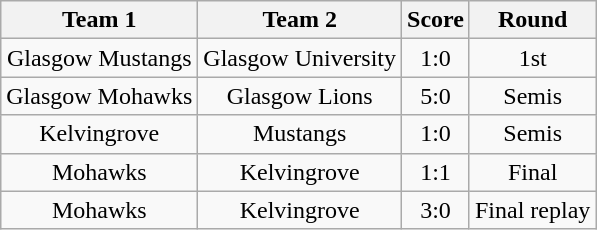<table class="wikitable" style="text-align:center;">
<tr>
<th>Team 1</th>
<th>Team 2</th>
<th>Score</th>
<th>Round</th>
</tr>
<tr>
<td>Glasgow Mustangs</td>
<td>Glasgow University</td>
<td>1:0</td>
<td>1st</td>
</tr>
<tr>
<td>Glasgow Mohawks</td>
<td>Glasgow Lions</td>
<td>5:0</td>
<td>Semis</td>
</tr>
<tr>
<td>Kelvingrove</td>
<td>Mustangs</td>
<td>1:0</td>
<td>Semis</td>
</tr>
<tr>
<td>Mohawks</td>
<td>Kelvingrove</td>
<td>1:1</td>
<td>Final</td>
</tr>
<tr>
<td>Mohawks</td>
<td>Kelvingrove</td>
<td>3:0</td>
<td>Final replay</td>
</tr>
</table>
